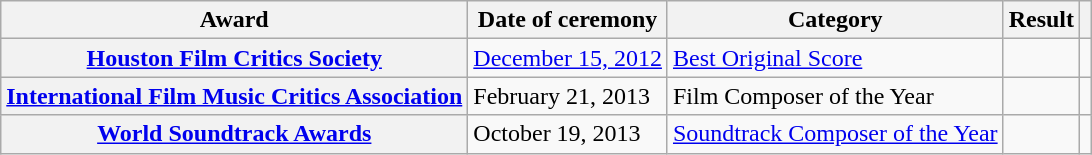<table class="wikitable plainrowheaders sortable">
<tr>
<th scope="col">Award</th>
<th scope="col">Date of ceremony</th>
<th scope="col">Category</th>
<th scope="col">Result</th>
<th scope="col" class="unsortable"></th>
</tr>
<tr>
<th scope="row"><a href='#'>Houston Film Critics Society</a></th>
<td><a href='#'>December 15, 2012</a></td>
<td><a href='#'>Best Original Score</a></td>
<td></td>
<td style="text-align:center;"></td>
</tr>
<tr>
<th scope="row"><a href='#'>International Film Music Critics Association</a></th>
<td>February 21, 2013</td>
<td>Film Composer of the Year</td>
<td></td>
<td style="text-align:center;"></td>
</tr>
<tr>
<th scope="row"><a href='#'>World Soundtrack Awards</a></th>
<td>October 19, 2013</td>
<td><a href='#'>Soundtrack Composer of the Year</a></td>
<td></td>
<td style="text-align:center;"><br></td>
</tr>
</table>
